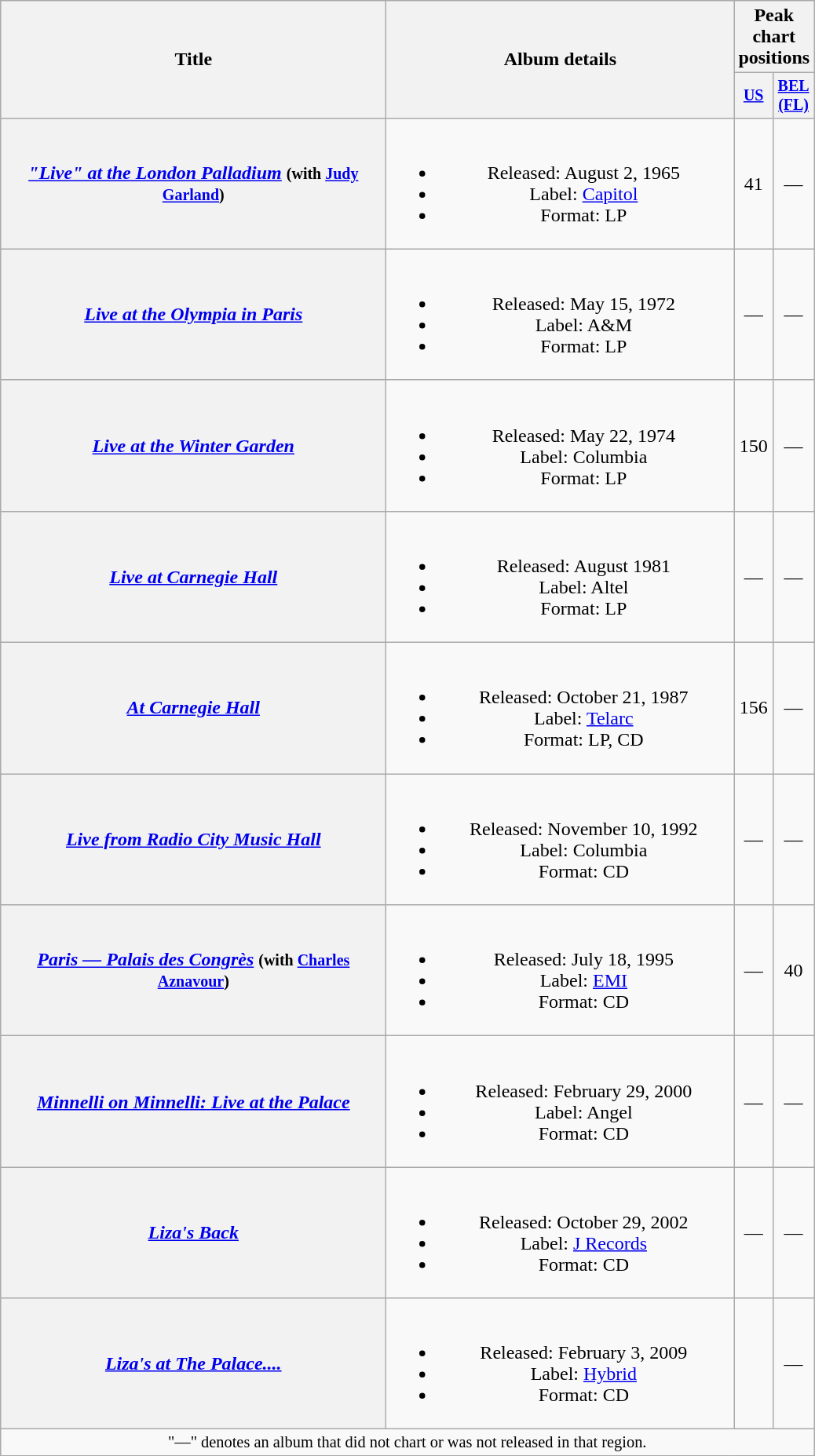<table class="wikitable plainrowheaders" style="text-align:center;">
<tr>
<th scope="col" rowspan="2" style="width:20em;">Title</th>
<th scope="col" rowspan="2" style="width:18em;">Album details</th>
<th scope="col" colspan="2">Peak chart positions</th>
</tr>
<tr style="font-size:smaller;">
<th style="width:20px;"><a href='#'>US</a><br></th>
<th style="width:20px;"><a href='#'>BEL<br>(FL)</a><br></th>
</tr>
<tr>
<th scope="row"><em><a href='#'>"Live" at the London Palladium</a></em> <small>(with <a href='#'>Judy Garland</a>)</small></th>
<td><br><ul><li>Released: August 2, 1965</li><li>Label: <a href='#'>Capitol</a></li><li>Format: LP</li></ul></td>
<td>41</td>
<td>—</td>
</tr>
<tr>
<th scope="row"><em><a href='#'>Live at the Olympia in Paris</a></em></th>
<td><br><ul><li>Released: May 15, 1972</li><li>Label: A&M</li><li>Format: LP</li></ul></td>
<td>—</td>
<td>—</td>
</tr>
<tr>
<th scope="row"><em><a href='#'>Live at the Winter Garden</a></em></th>
<td><br><ul><li>Released: May 22, 1974</li><li>Label: Columbia</li><li>Format: LP</li></ul></td>
<td>150</td>
<td>—</td>
</tr>
<tr>
<th scope="row"><em><a href='#'>Live at Carnegie Hall</a></em></th>
<td><br><ul><li>Released: August 1981</li><li>Label: Altel</li><li>Format: LP</li></ul></td>
<td>—</td>
<td>—</td>
</tr>
<tr>
<th scope="row"><em><a href='#'>At Carnegie Hall</a></em></th>
<td><br><ul><li>Released: October 21, 1987</li><li>Label: <a href='#'>Telarc</a></li><li>Format: LP, CD</li></ul></td>
<td>156</td>
<td>—</td>
</tr>
<tr>
<th scope="row"><em><a href='#'>Live from Radio City Music Hall</a></em></th>
<td><br><ul><li>Released: November 10, 1992</li><li>Label: Columbia</li><li>Format: CD</li></ul></td>
<td>—</td>
<td>—</td>
</tr>
<tr>
<th scope="row"><em><a href='#'>Paris — Palais des Congrès</a></em> <small>(with <a href='#'>Charles Aznavour</a>)</small></th>
<td><br><ul><li>Released: July 18, 1995</li><li>Label: <a href='#'>EMI</a></li><li>Format: CD</li></ul></td>
<td>—</td>
<td>40</td>
</tr>
<tr>
<th scope="row"><em><a href='#'>Minnelli on Minnelli: Live at the Palace</a></em></th>
<td><br><ul><li>Released: February 29, 2000</li><li>Label: Angel</li><li>Format: CD</li></ul></td>
<td>—</td>
<td>—</td>
</tr>
<tr>
<th scope="row"><em><a href='#'>Liza's Back</a></em></th>
<td><br><ul><li>Released: October 29, 2002</li><li>Label: <a href='#'>J Records</a></li><li>Format: CD</li></ul></td>
<td>—</td>
<td>—</td>
</tr>
<tr>
<th scope="row"><em><a href='#'>Liza's at The Palace....</a></em></th>
<td><br><ul><li>Released: February 3, 2009</li><li>Label: <a href='#'>Hybrid</a></li><li>Format: CD</li></ul></td>
<td></td>
<td>—</td>
</tr>
<tr>
<td colspan="14" style="font-size: 85%">"—" denotes an album that did not chart or was not released in that region.</td>
</tr>
</table>
